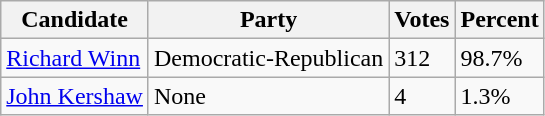<table class=wikitable>
<tr>
<th>Candidate</th>
<th>Party</th>
<th>Votes</th>
<th>Percent</th>
</tr>
<tr>
<td><a href='#'>Richard Winn</a></td>
<td>Democratic-Republican</td>
<td>312</td>
<td>98.7%</td>
</tr>
<tr>
<td><a href='#'>John Kershaw</a></td>
<td>None</td>
<td>4</td>
<td>1.3%</td>
</tr>
</table>
